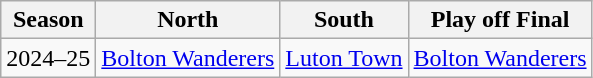<table class="wikitable">
<tr>
<th>Season</th>
<th>North</th>
<th>South</th>
<th>Play off Final</th>
</tr>
<tr>
<td>2024–25</td>
<td><a href='#'>Bolton Wanderers</a></td>
<td><a href='#'>Luton Town</a></td>
<td><a href='#'>Bolton Wanderers</a></td>
</tr>
</table>
